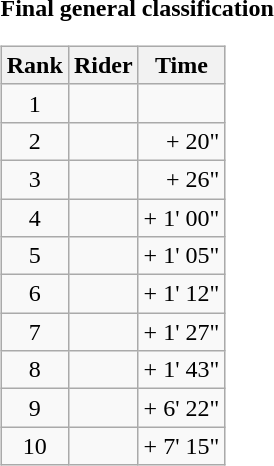<table>
<tr>
<td><strong>Final general classification</strong><br><table class="wikitable">
<tr>
<th scope="col">Rank</th>
<th scope="col">Rider</th>
<th scope="col">Time</th>
</tr>
<tr>
<td style="text-align:center;">1</td>
<td></td>
<td style="text-align:right;"></td>
</tr>
<tr>
<td style="text-align:center;">2</td>
<td></td>
<td style="text-align:right;">+ 20"</td>
</tr>
<tr>
<td style="text-align:center;">3</td>
<td></td>
<td style="text-align:right;">+ 26"</td>
</tr>
<tr>
<td style="text-align:center;">4</td>
<td></td>
<td style="text-align:right;">+ 1' 00"</td>
</tr>
<tr>
<td style="text-align:center;">5</td>
<td></td>
<td style="text-align:right;">+ 1' 05"</td>
</tr>
<tr>
<td style="text-align:center;">6</td>
<td></td>
<td style="text-align:right;">+ 1' 12"</td>
</tr>
<tr>
<td style="text-align:center;">7</td>
<td></td>
<td style="text-align:right;">+ 1' 27"</td>
</tr>
<tr>
<td style="text-align:center;">8</td>
<td></td>
<td style="text-align:right;">+ 1' 43"</td>
</tr>
<tr>
<td style="text-align:center;">9</td>
<td></td>
<td style="text-align:right;">+ 6' 22"</td>
</tr>
<tr>
<td style="text-align:center;">10</td>
<td></td>
<td style="text-align:right;">+ 7' 15"</td>
</tr>
</table>
</td>
</tr>
</table>
